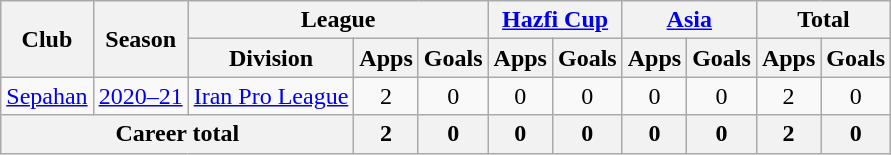<table class="wikitable" style="text-align:center">
<tr>
<th rowspan="2">Club</th>
<th rowspan="2">Season</th>
<th colspan="3">League</th>
<th colspan="2"><a href='#'>Hazfi Cup</a></th>
<th colspan="2"><a href='#'>Asia</a></th>
<th colspan="2">Total</th>
</tr>
<tr>
<th>Division</th>
<th>Apps</th>
<th>Goals</th>
<th>Apps</th>
<th>Goals</th>
<th>Apps</th>
<th>Goals</th>
<th>Apps</th>
<th>Goals</th>
</tr>
<tr>
<td><a href='#'>Sepahan</a></td>
<td><a href='#'>2020–21</a></td>
<td><a href='#'>Iran Pro League</a></td>
<td>2</td>
<td>0</td>
<td>0</td>
<td>0</td>
<td>0</td>
<td>0</td>
<td>2</td>
<td>0</td>
</tr>
<tr>
<th colspan="3">Career total</th>
<th>2</th>
<th>0</th>
<th>0</th>
<th>0</th>
<th>0</th>
<th>0</th>
<th>2</th>
<th>0</th>
</tr>
</table>
